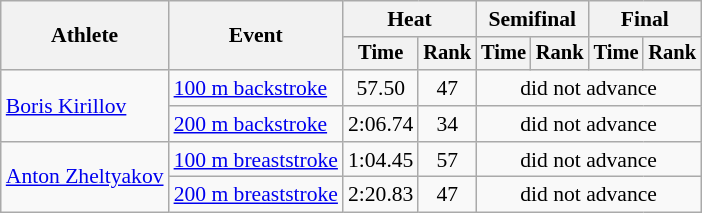<table class=wikitable style="font-size:90%">
<tr>
<th rowspan="2">Athlete</th>
<th rowspan="2">Event</th>
<th colspan="2">Heat</th>
<th colspan="2">Semifinal</th>
<th colspan="2">Final</th>
</tr>
<tr style="font-size:95%">
<th>Time</th>
<th>Rank</th>
<th>Time</th>
<th>Rank</th>
<th>Time</th>
<th>Rank</th>
</tr>
<tr align=center>
<td align=left rowspan=2><a href='#'>Boris Kirillov</a></td>
<td align=left><a href='#'>100 m backstroke</a></td>
<td>57.50</td>
<td>47</td>
<td colspan=4>did not advance</td>
</tr>
<tr align=center>
<td align=left><a href='#'>200 m backstroke</a></td>
<td>2:06.74</td>
<td>34</td>
<td colspan=4>did not advance</td>
</tr>
<tr align=center>
<td align=left rowspan=2><a href='#'>Anton Zheltyakov</a></td>
<td align=left><a href='#'>100 m breaststroke</a></td>
<td>1:04.45</td>
<td>57</td>
<td colspan=4>did not advance</td>
</tr>
<tr align=center>
<td align=left><a href='#'>200 m breaststroke</a></td>
<td>2:20.83</td>
<td>47</td>
<td colspan=4>did not advance</td>
</tr>
</table>
